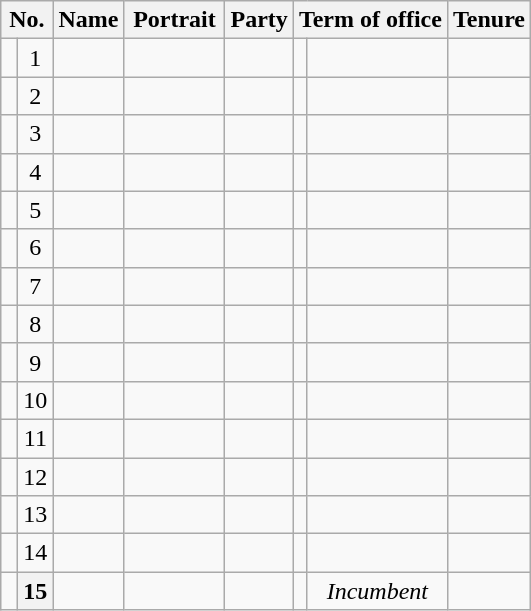<table class="wikitable sortable" style="text-align:center">
<tr>
<th colspan="2">No.</th>
<th>Name</th>
<th class="unsortable" width=60>Portrait</th>
<th>Party</th>
<th colspan=2>Term of office</th>
<th>Tenure</th>
</tr>
<tr>
<td> </td>
<td>1</td>
<td></td>
<td></td>
<td></td>
<td></td>
<td></td>
<td></td>
</tr>
<tr>
<td> </td>
<td>2</td>
<td></td>
<td></td>
<td></td>
<td></td>
<td></td>
<td></td>
</tr>
<tr>
<td> </td>
<td>3</td>
<td></td>
<td></td>
<td></td>
<td></td>
<td></td>
<td></td>
</tr>
<tr>
<td> </td>
<td>4</td>
<td></td>
<td></td>
<td></td>
<td></td>
<td></td>
<td></td>
</tr>
<tr>
<td> </td>
<td>5</td>
<td></td>
<td></td>
<td></td>
<td></td>
<td></td>
<td></td>
</tr>
<tr>
<td> </td>
<td>6</td>
<td></td>
<td></td>
<td></td>
<td></td>
<td></td>
<td></td>
</tr>
<tr>
<td> </td>
<td>7</td>
<td></td>
<td></td>
<td></td>
<td></td>
<td></td>
<td></td>
</tr>
<tr>
<td> </td>
<td>8</td>
<td></td>
<td></td>
<td></td>
<td></td>
<td></td>
<td></td>
</tr>
<tr>
<td> </td>
<td>9</td>
<td></td>
<td></td>
<td></td>
<td></td>
<td></td>
<td></td>
</tr>
<tr>
<td> </td>
<td>10</td>
<td></td>
<td></td>
<td></td>
<td></td>
<td></td>
<td></td>
</tr>
<tr>
<td> </td>
<td>11</td>
<td></td>
<td></td>
<td></td>
<td></td>
<td></td>
<td></td>
</tr>
<tr>
<td> </td>
<td>12</td>
<td></td>
<td></td>
<td></td>
<td></td>
<td></td>
<td></td>
</tr>
<tr>
<td> </td>
<td>13</td>
<td></td>
<td></td>
<td></td>
<td></td>
<td></td>
<td></td>
</tr>
<tr>
<td> </td>
<td>14</td>
<td></td>
<td></td>
<td></td>
<td></td>
<td></td>
<td></td>
</tr>
<tr>
<td> </td>
<th>15</th>
<td></td>
<td></td>
<td></td>
<td></td>
<td><em>Incumbent</em></td>
<td></td>
</tr>
</table>
